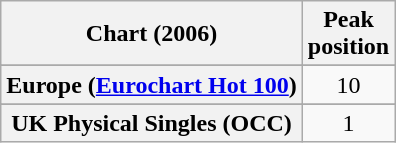<table class="wikitable sortable plainrowheaders" style="text-align:center">
<tr>
<th scope="col">Chart (2006)</th>
<th scope="col">Peak<br>position</th>
</tr>
<tr>
</tr>
<tr>
<th scope="row">Europe (<a href='#'>Eurochart Hot 100</a>)</th>
<td>10</td>
</tr>
<tr>
</tr>
<tr>
</tr>
<tr>
<th scope="row">UK Physical Singles (OCC)</th>
<td>1</td>
</tr>
</table>
